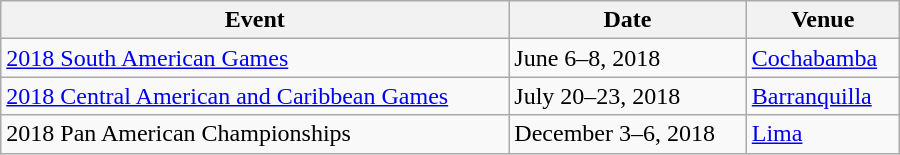<table class="wikitable" width=600>
<tr>
<th>Event</th>
<th>Date</th>
<th>Venue</th>
</tr>
<tr>
<td><a href='#'>2018 South American Games</a></td>
<td>June 6–8, 2018</td>
<td> <a href='#'>Cochabamba</a></td>
</tr>
<tr>
<td><a href='#'>2018 Central American and Caribbean Games</a></td>
<td>July 20–23, 2018</td>
<td> <a href='#'>Barranquilla</a></td>
</tr>
<tr>
<td>2018 Pan American Championships</td>
<td>December 3–6, 2018</td>
<td> <a href='#'>Lima</a></td>
</tr>
</table>
